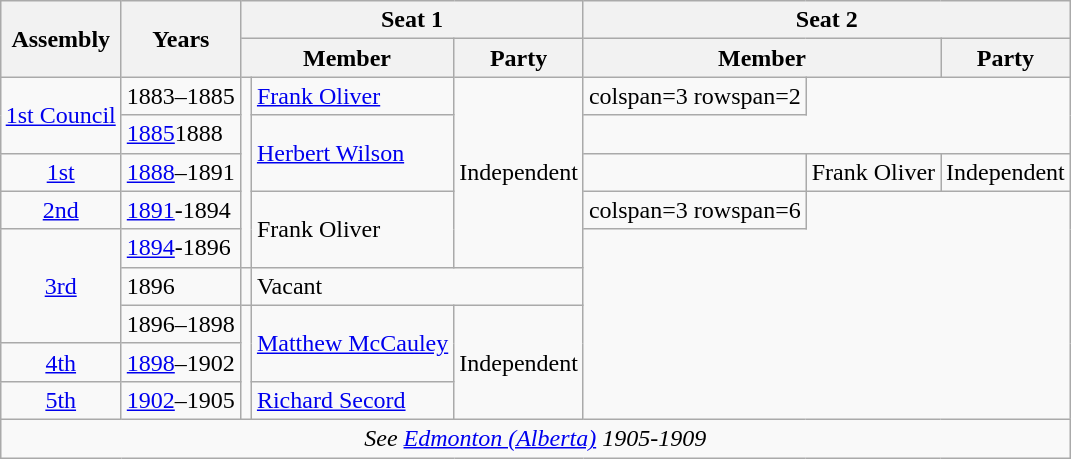<table class=wikitable align=right>
<tr>
<th rowspan=2>Assembly</th>
<th rowspan=2>Years</th>
<th colspan=3>Seat 1</th>
<th colspan=3>Seat 2</th>
</tr>
<tr>
<th colspan="2">Member</th>
<th>Party</th>
<th colspan=2>Member</th>
<th>Party</th>
</tr>
<tr>
<td align=center rowspan=2><a href='#'>1st Council</a></td>
<td>1883–1885</td>
<td rowspan=5 ></td>
<td><a href='#'>Frank Oliver</a></td>
<td rowspan=5>Independent</td>
<td>colspan=3 rowspan=2 </td>
</tr>
<tr>
<td><a href='#'>1885</a>1888</td>
<td rowspan=2><a href='#'>Herbert Wilson</a></td>
</tr>
<tr>
<td align=center><a href='#'>1st</a></td>
<td><a href='#'>1888</a>–1891</td>
<td></td>
<td>Frank Oliver</td>
<td>Independent</td>
</tr>
<tr>
<td align=center><a href='#'>2nd</a></td>
<td><a href='#'>1891</a>-1894</td>
<td rowspan=2>Frank Oliver</td>
<td>colspan=3 rowspan=6 </td>
</tr>
<tr>
<td align=center rowspan=3><a href='#'>3rd</a></td>
<td><a href='#'>1894</a>-1896</td>
</tr>
<tr>
<td>1896</td>
<td></td>
<td colspan=2>Vacant</td>
</tr>
<tr>
<td>1896–1898</td>
<td rowspan=3 ></td>
<td rowspan=2><a href='#'>Matthew McCauley</a></td>
<td rowspan=3>Independent</td>
</tr>
<tr>
<td align=center><a href='#'>4th</a></td>
<td><a href='#'>1898</a>–1902</td>
</tr>
<tr>
<td align=center><a href='#'>5th</a></td>
<td><a href='#'>1902</a>–1905</td>
<td><a href='#'>Richard Secord</a></td>
</tr>
<tr>
<td colspan=8 align=center><em>See <a href='#'>Edmonton (Alberta)</a> 1905-1909</em></td>
</tr>
</table>
